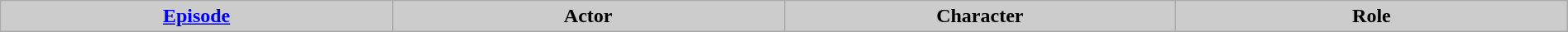<table class="wikitable collapsible" style="text-align:center;width:100%">
<tr>
<th style="background-color:#cccccc;width:25%"><strong><a href='#'>Episode</a></strong></th>
<th style="background-color:#cccccc;width:25%"><strong>Actor</strong></th>
<th style="background-color:#cccccc;width:25%"><strong>Character</strong></th>
<th style="background-color:#cccccc;width:25%"><strong>Role</strong></th>
</tr>
</table>
